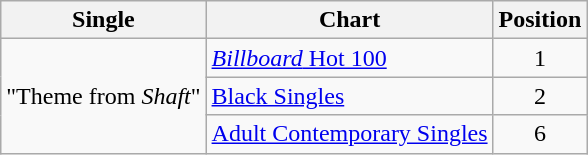<table class="wikitable">
<tr>
<th>Single</th>
<th>Chart</th>
<th>Position</th>
</tr>
<tr>
<td rowspan=3>"Theme from <em>Shaft</em>"</td>
<td><a href='#'><em>Billboard</em> Hot 100</a></td>
<td style="text-align:center;">1</td>
</tr>
<tr>
<td><a href='#'>Black Singles</a></td>
<td style="text-align:center;">2</td>
</tr>
<tr>
<td><a href='#'>Adult Contemporary Singles</a></td>
<td style="text-align:center;">6</td>
</tr>
</table>
